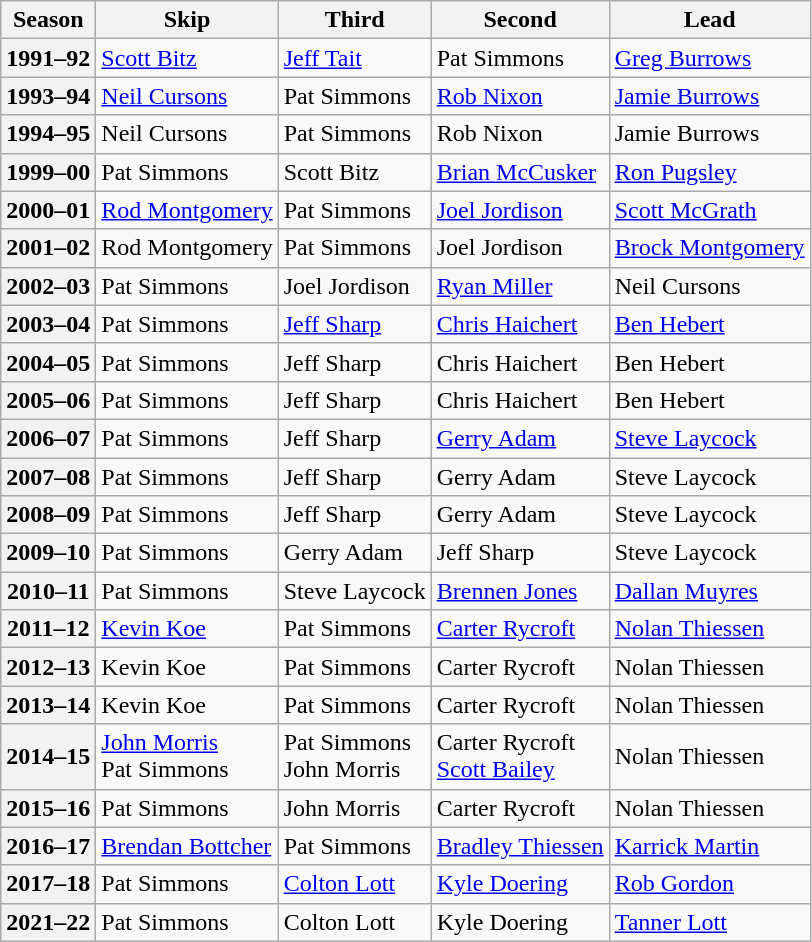<table class="wikitable">
<tr>
<th scope="col">Season</th>
<th scope="col">Skip</th>
<th scope="col">Third</th>
<th scope="col">Second</th>
<th scope="col">Lead</th>
</tr>
<tr>
<th scope="row">1991–92</th>
<td><a href='#'>Scott Bitz</a></td>
<td><a href='#'>Jeff Tait</a></td>
<td>Pat Simmons</td>
<td><a href='#'>Greg Burrows</a></td>
</tr>
<tr>
<th scope="row">1993–94</th>
<td><a href='#'>Neil Cursons</a></td>
<td>Pat Simmons</td>
<td><a href='#'>Rob Nixon</a></td>
<td><a href='#'>Jamie Burrows</a></td>
</tr>
<tr>
<th scope="row">1994–95</th>
<td>Neil Cursons</td>
<td>Pat Simmons</td>
<td>Rob Nixon</td>
<td>Jamie Burrows</td>
</tr>
<tr>
<th scope="row">1999–00</th>
<td>Pat Simmons</td>
<td>Scott Bitz</td>
<td><a href='#'>Brian McCusker</a></td>
<td><a href='#'>Ron Pugsley</a></td>
</tr>
<tr>
<th scope="row">2000–01</th>
<td><a href='#'>Rod Montgomery</a></td>
<td>Pat Simmons</td>
<td><a href='#'>Joel Jordison</a></td>
<td><a href='#'>Scott McGrath</a></td>
</tr>
<tr>
<th scope="row">2001–02</th>
<td>Rod Montgomery</td>
<td>Pat Simmons</td>
<td>Joel Jordison</td>
<td><a href='#'>Brock Montgomery</a></td>
</tr>
<tr>
<th scope="row">2002–03</th>
<td>Pat Simmons</td>
<td>Joel Jordison</td>
<td><a href='#'>Ryan Miller</a></td>
<td>Neil Cursons</td>
</tr>
<tr>
<th scope="row">2003–04</th>
<td>Pat Simmons</td>
<td><a href='#'>Jeff Sharp</a></td>
<td><a href='#'>Chris Haichert</a></td>
<td><a href='#'>Ben Hebert</a></td>
</tr>
<tr>
<th scope="row">2004–05</th>
<td>Pat Simmons</td>
<td>Jeff Sharp</td>
<td>Chris Haichert</td>
<td>Ben Hebert</td>
</tr>
<tr>
<th scope="row">2005–06</th>
<td>Pat Simmons</td>
<td>Jeff Sharp</td>
<td>Chris Haichert</td>
<td>Ben Hebert</td>
</tr>
<tr>
<th scope="row">2006–07</th>
<td>Pat Simmons</td>
<td>Jeff Sharp</td>
<td><a href='#'>Gerry Adam</a></td>
<td><a href='#'>Steve Laycock</a></td>
</tr>
<tr>
<th scope="row">2007–08</th>
<td>Pat Simmons</td>
<td>Jeff Sharp</td>
<td>Gerry Adam</td>
<td>Steve Laycock</td>
</tr>
<tr>
<th scope="row">2008–09</th>
<td>Pat Simmons</td>
<td>Jeff Sharp</td>
<td>Gerry Adam</td>
<td>Steve Laycock</td>
</tr>
<tr>
<th scope="row">2009–10</th>
<td>Pat Simmons</td>
<td>Gerry Adam</td>
<td>Jeff Sharp</td>
<td>Steve Laycock</td>
</tr>
<tr>
<th scope="row">2010–11</th>
<td>Pat Simmons</td>
<td>Steve Laycock</td>
<td><a href='#'>Brennen Jones</a></td>
<td><a href='#'>Dallan Muyres</a></td>
</tr>
<tr>
<th scope="row">2011–12</th>
<td><a href='#'>Kevin Koe</a></td>
<td>Pat Simmons</td>
<td><a href='#'>Carter Rycroft</a></td>
<td><a href='#'>Nolan Thiessen</a></td>
</tr>
<tr>
<th scope="row">2012–13</th>
<td>Kevin Koe</td>
<td>Pat Simmons</td>
<td>Carter Rycroft</td>
<td>Nolan Thiessen</td>
</tr>
<tr>
<th scope="row">2013–14</th>
<td>Kevin Koe</td>
<td>Pat Simmons</td>
<td>Carter Rycroft</td>
<td>Nolan Thiessen</td>
</tr>
<tr>
<th scope="row">2014–15</th>
<td><a href='#'>John Morris</a> <br> Pat Simmons</td>
<td>Pat Simmons <br> John Morris</td>
<td>Carter Rycroft <br> <a href='#'>Scott Bailey</a></td>
<td>Nolan Thiessen</td>
</tr>
<tr>
<th scope="row">2015–16</th>
<td>Pat Simmons</td>
<td>John Morris</td>
<td>Carter Rycroft</td>
<td>Nolan Thiessen</td>
</tr>
<tr>
<th scope="row">2016–17</th>
<td><a href='#'>Brendan Bottcher</a></td>
<td>Pat Simmons</td>
<td><a href='#'>Bradley Thiessen</a></td>
<td><a href='#'>Karrick Martin</a></td>
</tr>
<tr>
<th scope="row">2017–18</th>
<td>Pat Simmons</td>
<td><a href='#'>Colton Lott</a></td>
<td><a href='#'>Kyle Doering</a></td>
<td><a href='#'>Rob Gordon</a></td>
</tr>
<tr>
<th scope="row">2021–22</th>
<td>Pat Simmons</td>
<td>Colton Lott</td>
<td>Kyle Doering</td>
<td><a href='#'>Tanner Lott</a></td>
</tr>
</table>
